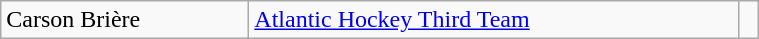<table class="wikitable" width=40%>
<tr>
<td>Carson Brière</td>
<td rowspan=1><a href='#'>Atlantic Hockey Third Team</a></td>
<td rowspan=1></td>
</tr>
</table>
